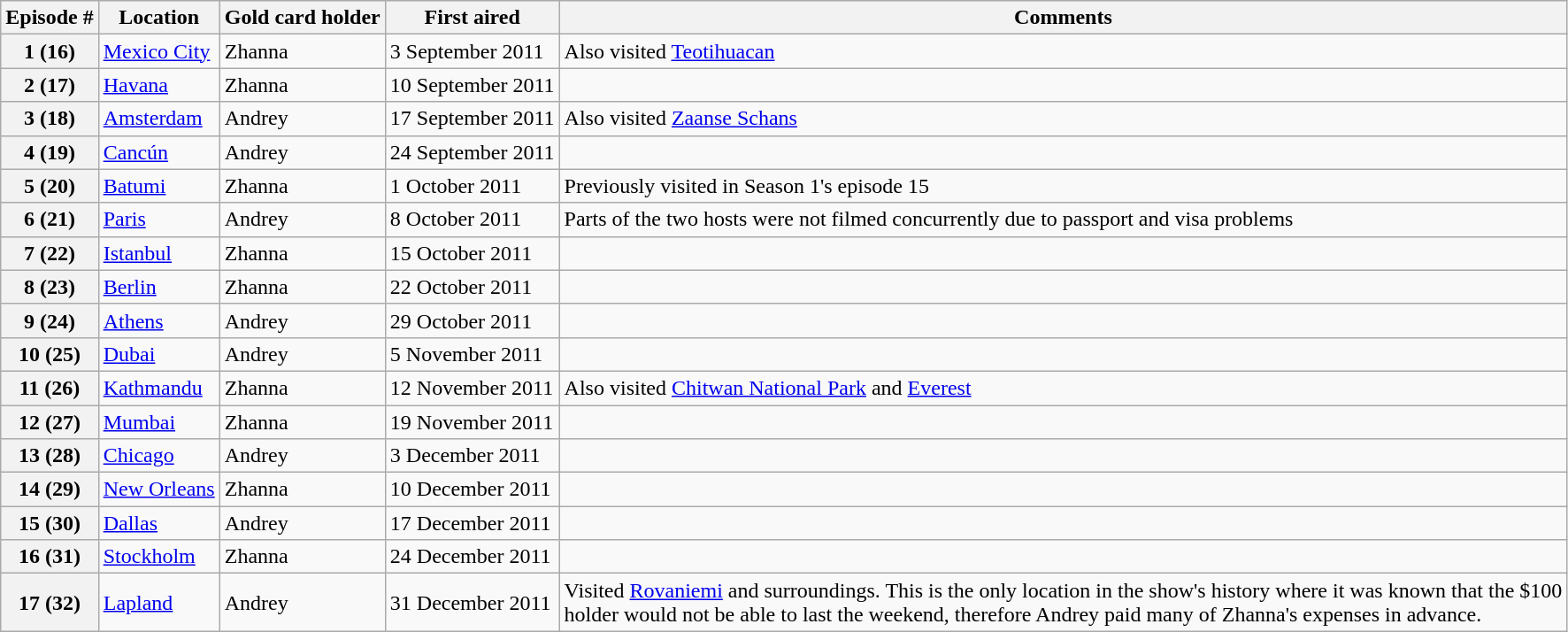<table class="wikitable">
<tr>
<th>Episode #</th>
<th>Location</th>
<th>Gold card holder</th>
<th>First aired</th>
<th>Comments</th>
</tr>
<tr>
<th>1 (16)</th>
<td> <a href='#'>Mexico City</a></td>
<td>Zhanna</td>
<td>3 September 2011</td>
<td>Also visited <a href='#'>Teotihuacan</a></td>
</tr>
<tr>
<th>2 (17)</th>
<td> <a href='#'>Havana</a></td>
<td>Zhanna</td>
<td>10 September 2011</td>
<td></td>
</tr>
<tr>
<th>3 (18)</th>
<td> <a href='#'>Amsterdam</a></td>
<td>Andrey</td>
<td>17 September 2011</td>
<td>Also visited <a href='#'>Zaanse Schans</a></td>
</tr>
<tr>
<th>4 (19)</th>
<td> <a href='#'>Cancún</a></td>
<td>Andrey</td>
<td>24 September 2011</td>
<td></td>
</tr>
<tr>
<th>5 (20)</th>
<td> <a href='#'>Batumi</a></td>
<td>Zhanna</td>
<td>1 October 2011</td>
<td>Previously visited in Season 1's episode 15</td>
</tr>
<tr>
<th>6 (21)</th>
<td> <a href='#'>Paris</a></td>
<td>Andrey</td>
<td>8 October 2011</td>
<td>Parts of the two hosts were not filmed concurrently due to passport and visa problems</td>
</tr>
<tr>
<th>7 (22)</th>
<td> <a href='#'>Istanbul</a></td>
<td>Zhanna</td>
<td>15 October 2011</td>
<td></td>
</tr>
<tr>
<th>8 (23)</th>
<td> <a href='#'>Berlin</a></td>
<td>Zhanna</td>
<td>22 October 2011</td>
<td></td>
</tr>
<tr>
<th>9 (24)</th>
<td> <a href='#'>Athens</a></td>
<td>Andrey</td>
<td>29 October 2011</td>
<td></td>
</tr>
<tr>
<th>10 (25)</th>
<td> <a href='#'>Dubai</a></td>
<td>Andrey</td>
<td>5 November 2011</td>
<td></td>
</tr>
<tr>
<th>11 (26)</th>
<td> <a href='#'>Kathmandu</a></td>
<td>Zhanna</td>
<td>12 November 2011</td>
<td>Also visited <a href='#'>Chitwan National Park</a> and <a href='#'>Everest</a></td>
</tr>
<tr>
<th>12 (27)</th>
<td> <a href='#'>Mumbai</a></td>
<td>Zhanna</td>
<td>19 November 2011</td>
<td></td>
</tr>
<tr>
<th>13 (28)</th>
<td> <a href='#'>Chicago</a></td>
<td>Andrey</td>
<td>3 December 2011</td>
<td></td>
</tr>
<tr>
<th>14 (29)</th>
<td> <a href='#'>New Orleans</a></td>
<td>Zhanna</td>
<td>10 December 2011</td>
<td></td>
</tr>
<tr>
<th>15 (30)</th>
<td> <a href='#'>Dallas</a></td>
<td>Andrey</td>
<td>17 December 2011</td>
<td></td>
</tr>
<tr>
<th>16 (31)</th>
<td> <a href='#'>Stockholm</a></td>
<td>Zhanna</td>
<td>24 December 2011</td>
<td></td>
</tr>
<tr>
<th>17 (32)</th>
<td> <a href='#'>Lapland</a></td>
<td>Andrey</td>
<td>31 December 2011</td>
<td>Visited <a href='#'>Rovaniemi</a> and surroundings. This is the only location in the show's history where it was known that the $100<br> holder would not be able to last the weekend, therefore Andrey paid many of Zhanna's expenses in advance.</td>
</tr>
</table>
